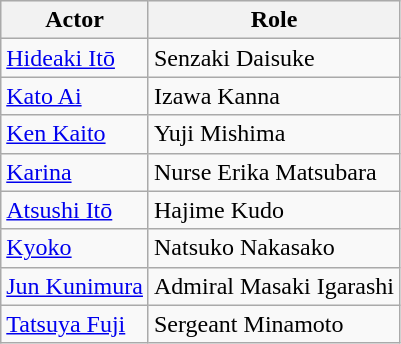<table class="wikitable">
<tr style="background:#efefef;">
<th>Actor</th>
<th>Role</th>
</tr>
<tr>
<td><a href='#'>Hideaki Itō</a></td>
<td>Senzaki Daisuke</td>
</tr>
<tr>
<td><a href='#'>Kato Ai</a></td>
<td>Izawa Kanna</td>
</tr>
<tr>
<td><a href='#'>Ken Kaito</a></td>
<td>Yuji Mishima</td>
</tr>
<tr>
<td><a href='#'>Karina</a></td>
<td>Nurse Erika Matsubara</td>
</tr>
<tr>
<td><a href='#'>Atsushi Itō</a></td>
<td>Hajime Kudo</td>
</tr>
<tr>
<td><a href='#'>Kyoko</a></td>
<td>Natsuko Nakasako</td>
</tr>
<tr>
<td><a href='#'>Jun Kunimura</a></td>
<td>Admiral Masaki Igarashi</td>
</tr>
<tr>
<td><a href='#'>Tatsuya Fuji</a></td>
<td>Sergeant Minamoto</td>
</tr>
</table>
